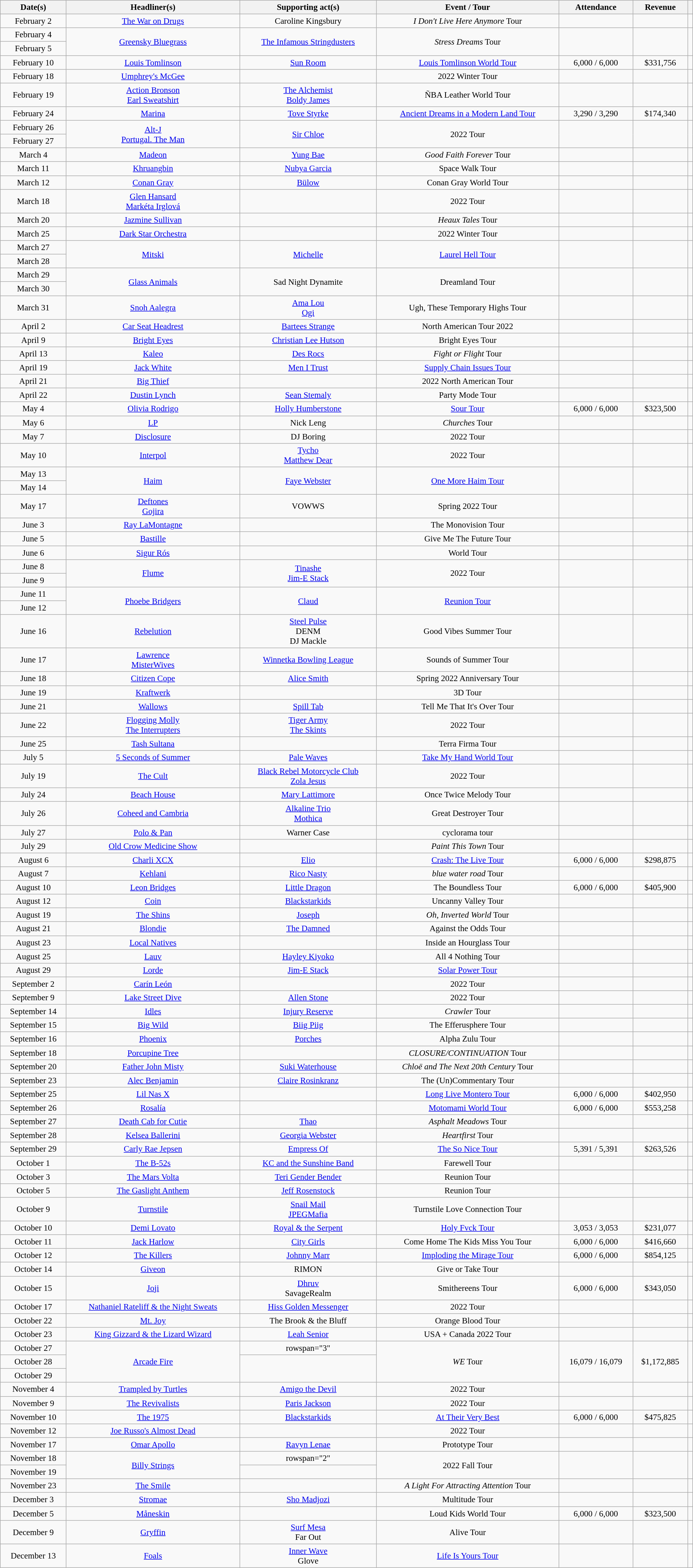<table class="wikitable" style="text-align:center; font-size: 96%;" width=100%>
<tr>
<th>Date(s)</th>
<th>Headliner(s)</th>
<th>Supporting act(s)</th>
<th>Event / Tour</th>
<th>Attendance</th>
<th>Revenue</th>
<th></th>
</tr>
<tr>
<td>February 2</td>
<td><a href='#'>The War on Drugs</a></td>
<td>Caroline Kingsbury</td>
<td><em>I Don't Live Here Anymore</em> Tour</td>
<td></td>
<td></td>
<td></td>
</tr>
<tr>
<td>February 4</td>
<td rowspan="2"><a href='#'>Greensky Bluegrass</a></td>
<td rowspan="2"><a href='#'>The Infamous Stringdusters</a></td>
<td rowspan="2"><em>Stress Dreams</em> Tour</td>
<td rowspan="2"></td>
<td rowspan="2"></td>
<td rowspan="2"></td>
</tr>
<tr>
<td>February 5</td>
</tr>
<tr>
<td>February 10</td>
<td><a href='#'>Louis Tomlinson</a></td>
<td><a href='#'>Sun Room</a></td>
<td><a href='#'>Louis Tomlinson World Tour</a></td>
<td>6,000 / 6,000</td>
<td>$331,756</td>
<td></td>
</tr>
<tr>
<td>February 18</td>
<td><a href='#'>Umphrey's McGee</a></td>
<td></td>
<td>2022 Winter Tour</td>
<td></td>
<td></td>
<td></td>
</tr>
<tr>
<td>February 19</td>
<td><a href='#'>Action Bronson</a><br><a href='#'>Earl Sweatshirt</a></td>
<td><a href='#'>The Alchemist</a><br><a href='#'>Boldy James</a></td>
<td>ÑBA Leather World Tour</td>
<td></td>
<td></td>
<td></td>
</tr>
<tr>
<td>February 24</td>
<td><a href='#'>Marina</a></td>
<td><a href='#'>Tove Styrke</a></td>
<td><a href='#'>Ancient Dreams in a Modern Land Tour</a></td>
<td>3,290 / 3,290</td>
<td>$174,340</td>
<td></td>
</tr>
<tr>
<td>February 26</td>
<td rowspan="2"><a href='#'>Alt-J</a><br><a href='#'>Portugal. The Man</a></td>
<td rowspan="2"><a href='#'>Sir Chloe</a></td>
<td rowspan="2">2022 Tour</td>
<td rowspan="2"></td>
<td rowspan="2"></td>
<td rowspan="2"></td>
</tr>
<tr>
<td>February 27</td>
</tr>
<tr>
<td>March 4</td>
<td><a href='#'>Madeon</a></td>
<td><a href='#'>Yung Bae</a></td>
<td><em>Good Faith Forever</em> Tour</td>
<td></td>
<td></td>
<td></td>
</tr>
<tr>
<td>March 11</td>
<td><a href='#'>Khruangbin</a></td>
<td><a href='#'>Nubya Garcia</a></td>
<td>Space Walk Tour</td>
<td></td>
<td></td>
<td></td>
</tr>
<tr>
<td>March 12</td>
<td><a href='#'>Conan Gray</a></td>
<td><a href='#'>Bülow</a></td>
<td>Conan Gray World Tour</td>
<td></td>
<td></td>
<td></td>
</tr>
<tr>
<td>March 18</td>
<td><a href='#'>Glen Hansard</a><br><a href='#'>Markéta Irglová</a></td>
<td></td>
<td>2022 Tour</td>
<td></td>
<td></td>
<td></td>
</tr>
<tr>
<td>March 20</td>
<td><a href='#'>Jazmine Sullivan</a></td>
<td></td>
<td><em>Heaux Tales</em> Tour</td>
<td></td>
<td></td>
<td></td>
</tr>
<tr>
<td>March 25</td>
<td><a href='#'>Dark Star Orchestra</a></td>
<td></td>
<td>2022 Winter Tour</td>
<td></td>
<td></td>
<td></td>
</tr>
<tr>
<td>March 27</td>
<td rowspan="2"><a href='#'>Mitski</a></td>
<td rowspan="2"><a href='#'>Michelle</a></td>
<td rowspan="2"><a href='#'>Laurel Hell Tour</a></td>
<td rowspan="2"></td>
<td rowspan="2"></td>
<td rowspan="2"></td>
</tr>
<tr>
<td>March 28</td>
</tr>
<tr>
<td>March 29</td>
<td rowspan="2"><a href='#'>Glass Animals</a></td>
<td rowspan="2">Sad Night Dynamite</td>
<td rowspan="2">Dreamland Tour</td>
<td rowspan="2"></td>
<td rowspan="2"></td>
<td rowspan="2"></td>
</tr>
<tr>
<td>March 30</td>
</tr>
<tr>
<td>March 31</td>
<td><a href='#'>Snoh Aalegra</a></td>
<td><a href='#'>Ama Lou</a><br><a href='#'>Ogi</a></td>
<td>Ugh, These Temporary Highs Tour</td>
<td></td>
<td></td>
<td></td>
</tr>
<tr>
<td>April 2</td>
<td><a href='#'>Car Seat Headrest</a></td>
<td><a href='#'>Bartees Strange</a></td>
<td>North American Tour 2022</td>
<td></td>
<td></td>
<td></td>
</tr>
<tr>
<td>April 9</td>
<td><a href='#'>Bright Eyes</a></td>
<td><a href='#'>Christian Lee Hutson</a></td>
<td>Bright Eyes Tour</td>
<td></td>
<td></td>
<td></td>
</tr>
<tr>
<td>April 13</td>
<td><a href='#'>Kaleo</a></td>
<td><a href='#'>Des Rocs</a></td>
<td><em>Fight or Flight</em> Tour</td>
<td></td>
<td></td>
<td></td>
</tr>
<tr>
<td>April 19</td>
<td><a href='#'>Jack White</a></td>
<td><a href='#'>Men I Trust</a></td>
<td><a href='#'>Supply Chain Issues Tour</a></td>
<td></td>
<td></td>
<td></td>
</tr>
<tr>
<td>April 21</td>
<td><a href='#'>Big Thief</a></td>
<td></td>
<td>2022 North American Tour</td>
<td></td>
<td></td>
<td></td>
</tr>
<tr>
<td>April 22</td>
<td><a href='#'>Dustin Lynch</a></td>
<td><a href='#'>Sean Stemaly</a></td>
<td>Party Mode Tour</td>
<td></td>
<td></td>
<td></td>
</tr>
<tr>
<td>May 4</td>
<td><a href='#'>Olivia Rodrigo</a></td>
<td><a href='#'>Holly Humberstone</a></td>
<td><a href='#'>Sour Tour</a></td>
<td>6,000 / 6,000</td>
<td>$323,500</td>
<td></td>
</tr>
<tr>
<td>May 6</td>
<td><a href='#'>LP</a></td>
<td>Nick Leng</td>
<td><em>Churches</em> Tour</td>
<td></td>
<td></td>
<td></td>
</tr>
<tr>
<td>May 7</td>
<td><a href='#'>Disclosure</a></td>
<td>DJ Boring</td>
<td>2022 Tour</td>
<td></td>
<td></td>
<td></td>
</tr>
<tr>
<td>May 10</td>
<td><a href='#'>Interpol</a></td>
<td><a href='#'>Tycho</a><br><a href='#'>Matthew Dear</a></td>
<td>2022 Tour</td>
<td></td>
<td></td>
<td></td>
</tr>
<tr>
<td>May 13</td>
<td rowspan="2"><a href='#'>Haim</a></td>
<td rowspan="2"><a href='#'>Faye Webster</a></td>
<td rowspan="2"><a href='#'>One More Haim Tour</a></td>
<td rowspan="2"></td>
<td rowspan="2"></td>
<td rowspan="2"></td>
</tr>
<tr>
<td>May 14</td>
</tr>
<tr>
<td>May 17</td>
<td><a href='#'>Deftones</a><br><a href='#'>Gojira</a></td>
<td>VOWWS</td>
<td>Spring 2022 Tour</td>
<td></td>
<td></td>
<td></td>
</tr>
<tr>
<td>June 3</td>
<td><a href='#'>Ray LaMontagne</a></td>
<td></td>
<td>The Monovision Tour</td>
<td></td>
<td></td>
<td></td>
</tr>
<tr>
<td>June 5</td>
<td><a href='#'>Bastille</a></td>
<td></td>
<td>Give Me The Future Tour</td>
<td></td>
<td></td>
<td></td>
</tr>
<tr>
<td>June 6</td>
<td><a href='#'>Sigur Rós</a></td>
<td></td>
<td>World Tour</td>
<td></td>
<td></td>
<td></td>
</tr>
<tr>
<td>June 8</td>
<td rowspan="2"><a href='#'>Flume</a></td>
<td rowspan="2"><a href='#'>Tinashe</a><br><a href='#'>Jim-E Stack</a></td>
<td rowspan="2">2022 Tour</td>
<td rowspan="2"></td>
<td rowspan="2"></td>
<td rowspan="2"></td>
</tr>
<tr>
<td>June 9</td>
</tr>
<tr>
<td>June 11</td>
<td rowspan="2"><a href='#'>Phoebe Bridgers</a></td>
<td rowspan="2"><a href='#'>Claud</a></td>
<td rowspan="2"><a href='#'>Reunion Tour</a></td>
<td rowspan="2"></td>
<td rowspan="2"></td>
<td rowspan="2"></td>
</tr>
<tr>
<td>June 12</td>
</tr>
<tr>
<td>June 16</td>
<td><a href='#'>Rebelution</a></td>
<td><a href='#'>Steel Pulse</a><br>DENM<br>DJ Mackle</td>
<td>Good Vibes Summer Tour</td>
<td></td>
<td></td>
<td></td>
</tr>
<tr>
<td>June 17</td>
<td><a href='#'>Lawrence</a><br><a href='#'>MisterWives</a></td>
<td><a href='#'>Winnetka Bowling League</a></td>
<td>Sounds of Summer Tour</td>
<td></td>
<td></td>
<td></td>
</tr>
<tr>
<td>June 18</td>
<td><a href='#'>Citizen Cope</a></td>
<td><a href='#'>Alice Smith</a></td>
<td>Spring 2022 Anniversary Tour</td>
<td></td>
<td></td>
<td></td>
</tr>
<tr>
<td>June 19</td>
<td><a href='#'>Kraftwerk</a></td>
<td></td>
<td>3D Tour</td>
<td></td>
<td></td>
<td></td>
</tr>
<tr>
<td>June 21</td>
<td><a href='#'>Wallows</a></td>
<td><a href='#'>Spill Tab</a></td>
<td>Tell Me That It's Over Tour</td>
<td></td>
<td></td>
<td></td>
</tr>
<tr>
<td>June 22</td>
<td><a href='#'>Flogging Molly</a><br><a href='#'>The Interrupters</a></td>
<td><a href='#'>Tiger Army</a><br><a href='#'>The Skints</a></td>
<td>2022 Tour</td>
<td></td>
<td></td>
<td></td>
</tr>
<tr>
<td>June 25</td>
<td><a href='#'>Tash Sultana</a></td>
<td></td>
<td>Terra Firma Tour</td>
<td></td>
<td></td>
<td></td>
</tr>
<tr>
<td>July 5</td>
<td><a href='#'>5 Seconds of Summer</a></td>
<td><a href='#'>Pale Waves</a></td>
<td><a href='#'>Take My Hand World Tour</a></td>
<td></td>
<td></td>
<td></td>
</tr>
<tr>
<td>July 19</td>
<td><a href='#'>The Cult</a></td>
<td><a href='#'>Black Rebel Motorcycle Club</a><br><a href='#'>Zola Jesus</a></td>
<td>2022 Tour</td>
<td></td>
<td></td>
<td></td>
</tr>
<tr>
<td>July 24</td>
<td><a href='#'>Beach House</a></td>
<td><a href='#'>Mary Lattimore</a></td>
<td>Once Twice Melody Tour</td>
<td></td>
<td></td>
<td></td>
</tr>
<tr>
<td>July 26</td>
<td><a href='#'>Coheed and Cambria</a></td>
<td><a href='#'>Alkaline Trio</a><br><a href='#'>Mothica</a></td>
<td>Great Destroyer Tour</td>
<td></td>
<td></td>
<td></td>
</tr>
<tr>
<td>July 27</td>
<td><a href='#'>Polo & Pan</a></td>
<td>Warner Case</td>
<td>cyclorama tour</td>
<td></td>
<td></td>
<td></td>
</tr>
<tr>
<td>July 29</td>
<td><a href='#'>Old Crow Medicine Show</a></td>
<td></td>
<td><em>Paint This Town</em> Tour</td>
<td></td>
<td></td>
<td></td>
</tr>
<tr>
<td>August 6</td>
<td><a href='#'>Charli XCX</a></td>
<td><a href='#'>Elio</a></td>
<td><a href='#'>Crash: The Live Tour</a></td>
<td>6,000 / 6,000</td>
<td>$298,875</td>
<td></td>
</tr>
<tr>
<td>August 7</td>
<td><a href='#'>Kehlani</a></td>
<td><a href='#'>Rico Nasty</a></td>
<td><em>blue water road</em> Tour</td>
<td></td>
<td></td>
<td></td>
</tr>
<tr>
<td>August 10</td>
<td><a href='#'>Leon Bridges</a></td>
<td><a href='#'>Little Dragon</a></td>
<td>The Boundless Tour</td>
<td>6,000 / 6,000</td>
<td>$405,900</td>
<td></td>
</tr>
<tr>
<td>August 12</td>
<td><a href='#'>Coin</a></td>
<td><a href='#'>Blackstarkids</a></td>
<td>Uncanny Valley Tour</td>
<td></td>
<td></td>
<td></td>
</tr>
<tr>
<td>August 19</td>
<td><a href='#'>The Shins</a></td>
<td><a href='#'>Joseph</a></td>
<td><em>Oh, Inverted World</em> Tour</td>
<td></td>
<td></td>
<td></td>
</tr>
<tr>
<td>August 21</td>
<td><a href='#'>Blondie</a></td>
<td><a href='#'>The Damned</a></td>
<td>Against the Odds Tour</td>
<td></td>
<td></td>
<td></td>
</tr>
<tr>
<td>August 23</td>
<td><a href='#'>Local Natives</a></td>
<td></td>
<td>Inside an Hourglass Tour</td>
<td></td>
<td></td>
<td></td>
</tr>
<tr>
<td>August 25</td>
<td><a href='#'>Lauv</a></td>
<td><a href='#'>Hayley Kiyoko</a></td>
<td>All 4 Nothing Tour</td>
<td></td>
<td></td>
<td></td>
</tr>
<tr>
<td>August 29</td>
<td><a href='#'>Lorde</a></td>
<td><a href='#'>Jim-E Stack</a></td>
<td><a href='#'>Solar Power Tour</a></td>
<td></td>
<td></td>
<td></td>
</tr>
<tr>
<td>September 2</td>
<td><a href='#'>Carín León</a></td>
<td></td>
<td>2022 Tour</td>
<td></td>
<td></td>
<td></td>
</tr>
<tr>
<td>September 9</td>
<td><a href='#'>Lake Street Dive</a></td>
<td><a href='#'>Allen Stone</a></td>
<td>2022 Tour</td>
<td></td>
<td></td>
<td></td>
</tr>
<tr>
<td>September 14</td>
<td><a href='#'>Idles</a></td>
<td><a href='#'>Injury Reserve</a></td>
<td><em>Crawler</em> Tour</td>
<td></td>
<td></td>
<td></td>
</tr>
<tr>
<td>September 15</td>
<td><a href='#'>Big Wild</a></td>
<td><a href='#'>Biig Piig</a></td>
<td>The Efferusphere Tour</td>
<td></td>
<td></td>
<td></td>
</tr>
<tr>
<td>September 16</td>
<td><a href='#'>Phoenix</a></td>
<td><a href='#'>Porches</a></td>
<td>Alpha Zulu Tour</td>
<td></td>
<td></td>
<td></td>
</tr>
<tr>
<td>September 18</td>
<td><a href='#'>Porcupine Tree</a></td>
<td></td>
<td><em>CLOSURE/CONTINUATION</em> Tour</td>
<td></td>
<td></td>
<td></td>
</tr>
<tr>
<td>September 20</td>
<td><a href='#'>Father John Misty</a></td>
<td><a href='#'>Suki Waterhouse</a></td>
<td><em>Chloë and The Next 20th Century</em> Tour</td>
<td></td>
<td></td>
<td></td>
</tr>
<tr>
<td>September 23</td>
<td><a href='#'>Alec Benjamin</a></td>
<td><a href='#'>Claire Rosinkranz</a></td>
<td>The (Un)Commentary Tour</td>
<td></td>
<td></td>
<td></td>
</tr>
<tr>
<td>September 25</td>
<td><a href='#'>Lil Nas X</a></td>
<td></td>
<td><a href='#'>Long Live Montero Tour</a></td>
<td>6,000 / 6,000</td>
<td>$402,950</td>
<td></td>
</tr>
<tr>
<td>September 26</td>
<td><a href='#'>Rosalía</a></td>
<td></td>
<td><a href='#'>Motomami World Tour</a></td>
<td>6,000 / 6,000</td>
<td>$553,258</td>
<td></td>
</tr>
<tr>
<td>September 27</td>
<td><a href='#'>Death Cab for Cutie</a></td>
<td><a href='#'>Thao</a></td>
<td><em>Asphalt Meadows</em> Tour</td>
<td></td>
<td></td>
<td></td>
</tr>
<tr>
<td>September 28</td>
<td><a href='#'>Kelsea Ballerini</a></td>
<td><a href='#'>Georgia Webster</a></td>
<td><em>Heartfirst</em> Tour</td>
<td></td>
<td></td>
<td></td>
</tr>
<tr>
<td>September 29</td>
<td><a href='#'>Carly Rae Jepsen</a></td>
<td><a href='#'>Empress Of</a></td>
<td><a href='#'>The So Nice Tour</a></td>
<td>5,391 / 5,391</td>
<td>$263,526</td>
<td></td>
</tr>
<tr>
<td>October 1</td>
<td><a href='#'>The B-52s</a></td>
<td><a href='#'>KC and the Sunshine Band</a></td>
<td>Farewell Tour</td>
<td></td>
<td></td>
<td></td>
</tr>
<tr>
<td>October 3</td>
<td><a href='#'>The Mars Volta</a></td>
<td><a href='#'>Teri Gender Bender</a></td>
<td>Reunion Tour</td>
<td></td>
<td></td>
<td></td>
</tr>
<tr>
<td>October 5</td>
<td><a href='#'>The Gaslight Anthem</a></td>
<td><a href='#'>Jeff Rosenstock</a></td>
<td>Reunion Tour</td>
<td></td>
<td></td>
<td></td>
</tr>
<tr>
<td>October 9</td>
<td><a href='#'>Turnstile</a></td>
<td><a href='#'>Snail Mail</a><br><a href='#'>JPEGMafia</a></td>
<td>Turnstile Love Connection Tour</td>
<td></td>
<td></td>
<td></td>
</tr>
<tr>
<td>October 10</td>
<td><a href='#'>Demi Lovato</a></td>
<td><a href='#'>Royal & the Serpent</a></td>
<td><a href='#'>Holy Fvck Tour</a></td>
<td>3,053 / 3,053</td>
<td>$231,077</td>
<td></td>
</tr>
<tr>
<td>October 11</td>
<td><a href='#'>Jack Harlow</a></td>
<td><a href='#'>City Girls</a></td>
<td>Come Home The Kids Miss You Tour</td>
<td>6,000 / 6,000</td>
<td>$416,660</td>
<td></td>
</tr>
<tr>
<td>October 12</td>
<td><a href='#'>The Killers</a></td>
<td><a href='#'>Johnny Marr</a></td>
<td><a href='#'>Imploding the Mirage Tour</a></td>
<td>6,000 / 6,000</td>
<td>$854,125</td>
<td></td>
</tr>
<tr>
<td>October 14</td>
<td><a href='#'>Giveon</a></td>
<td>RIMON</td>
<td>Give or Take Tour</td>
<td></td>
<td></td>
<td></td>
</tr>
<tr>
<td>October 15</td>
<td><a href='#'>Joji</a></td>
<td><a href='#'>Dhruv</a><br>SavageRealm</td>
<td>Smithereens Tour</td>
<td>6,000 / 6,000</td>
<td>$343,050</td>
<td></td>
</tr>
<tr>
<td>October 17</td>
<td><a href='#'>Nathaniel Rateliff & the Night Sweats</a></td>
<td><a href='#'>Hiss Golden Messenger</a></td>
<td>2022 Tour</td>
<td></td>
<td></td>
<td></td>
</tr>
<tr>
<td>October 22</td>
<td><a href='#'>Mt. Joy</a></td>
<td>The Brook & the Bluff</td>
<td>Orange Blood Tour</td>
<td></td>
<td></td>
<td></td>
</tr>
<tr>
<td>October 23</td>
<td><a href='#'>King Gizzard & the Lizard Wizard</a></td>
<td><a href='#'>Leah Senior</a></td>
<td>USA + Canada 2022 Tour</td>
<td></td>
<td></td>
<td></td>
</tr>
<tr>
<td>October 27</td>
<td rowspan="3"><a href='#'>Arcade Fire</a></td>
<td>rowspan="3" </td>
<td rowspan="3"><em>WE</em> Tour</td>
<td rowspan="3">16,079 / 16,079</td>
<td rowspan="3">$1,172,885</td>
<td rowspan="3"></td>
</tr>
<tr>
<td>October 28</td>
</tr>
<tr>
<td>October 29</td>
</tr>
<tr>
<td>November 4</td>
<td><a href='#'>Trampled by Turtles</a></td>
<td><a href='#'>Amigo the Devil</a></td>
<td>2022 Tour</td>
<td></td>
<td></td>
<td></td>
</tr>
<tr>
<td>November 9</td>
<td><a href='#'>The Revivalists</a></td>
<td><a href='#'>Paris Jackson</a></td>
<td>2022 Tour</td>
<td></td>
<td></td>
<td></td>
</tr>
<tr>
<td>November 10</td>
<td><a href='#'>The 1975</a></td>
<td><a href='#'>Blackstarkids</a></td>
<td><a href='#'>At Their Very Best</a></td>
<td>6,000 / 6,000</td>
<td>$475,825</td>
<td></td>
</tr>
<tr>
<td>November 12</td>
<td><a href='#'>Joe Russo's Almost Dead</a></td>
<td></td>
<td>2022 Tour</td>
<td></td>
<td></td>
<td></td>
</tr>
<tr>
<td>November 17</td>
<td><a href='#'>Omar Apollo</a></td>
<td><a href='#'>Ravyn Lenae</a></td>
<td>Prototype Tour</td>
<td></td>
<td></td>
<td></td>
</tr>
<tr>
<td>November 18</td>
<td rowspan="2"><a href='#'>Billy Strings</a></td>
<td>rowspan="2" </td>
<td rowspan="2">2022 Fall Tour</td>
<td rowspan="2"></td>
<td rowspan="2"></td>
<td rowspan="2"></td>
</tr>
<tr>
<td>November 19</td>
</tr>
<tr>
<td>November 23</td>
<td><a href='#'>The Smile</a></td>
<td></td>
<td><em>A Light For Attracting Attention</em> Tour</td>
<td></td>
<td></td>
<td></td>
</tr>
<tr>
<td>December 3</td>
<td><a href='#'>Stromae</a></td>
<td><a href='#'>Sho Madjozi</a></td>
<td>Multitude Tour</td>
<td></td>
<td></td>
<td></td>
</tr>
<tr>
<td>December 5</td>
<td><a href='#'>Måneskin</a></td>
<td></td>
<td>Loud Kids World Tour</td>
<td>6,000 / 6,000</td>
<td>$323,500</td>
<td></td>
</tr>
<tr>
<td>December 9</td>
<td><a href='#'>Gryffin</a></td>
<td><a href='#'>Surf Mesa</a><br>Far Out</td>
<td>Alive Tour</td>
<td></td>
<td></td>
<td></td>
</tr>
<tr>
<td>December 13</td>
<td><a href='#'>Foals</a></td>
<td><a href='#'>Inner Wave</a><br>Glove</td>
<td><a href='#'>Life Is Yours Tour</a></td>
<td></td>
<td></td>
<td></td>
</tr>
</table>
